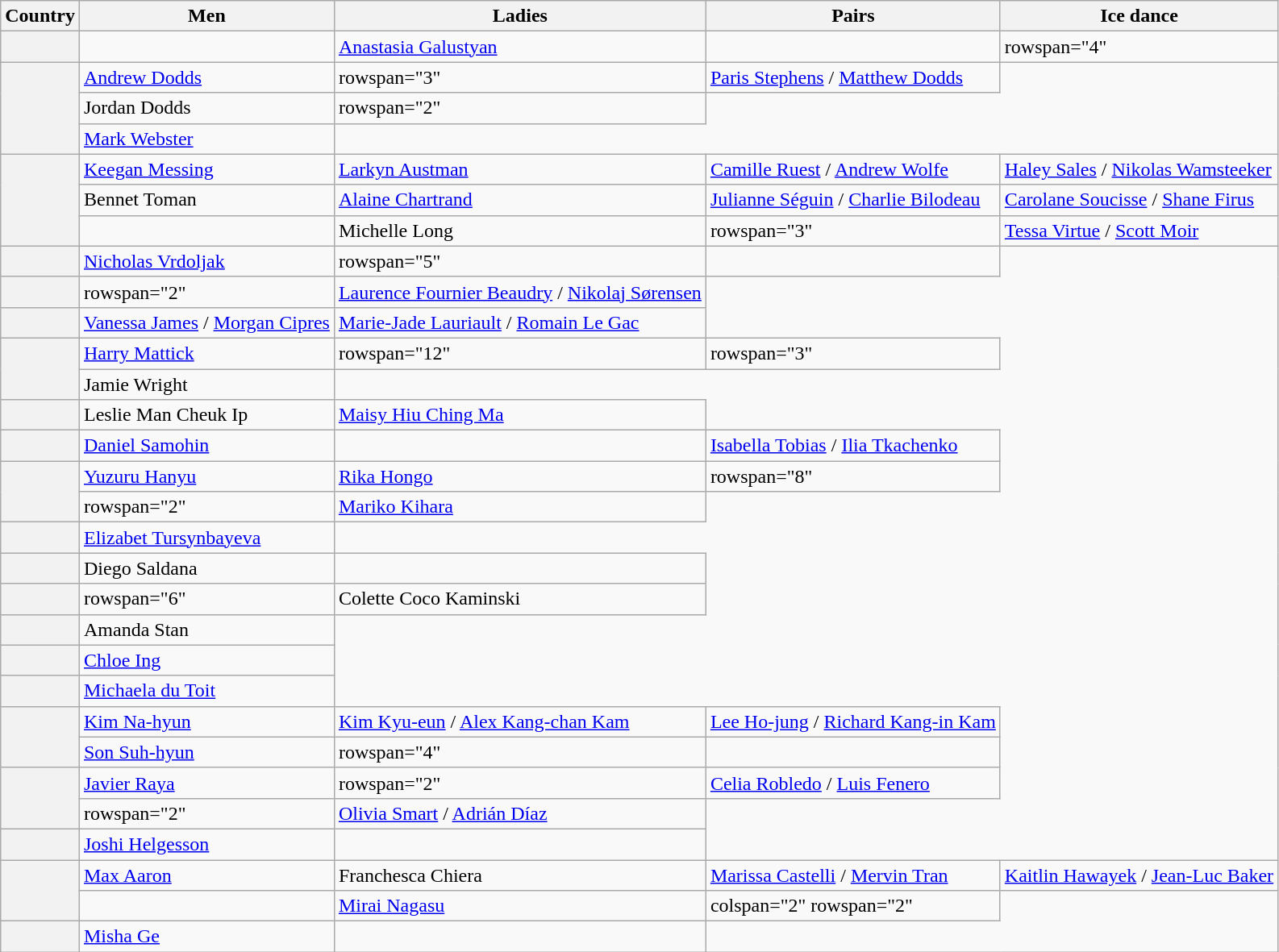<table class="wikitable sortable" style="text-align:left">
<tr>
<th scope="col">Country</th>
<th scope="col">Men</th>
<th scope="col">Ladies</th>
<th scope="col">Pairs</th>
<th scope="col">Ice dance</th>
</tr>
<tr>
<th scope="row" style="text-align:left"></th>
<td></td>
<td><a href='#'>Anastasia Galustyan</a></td>
<td></td>
<td>rowspan="4" </td>
</tr>
<tr>
<th rowspan="3" scope="row" style="text-align:left"></th>
<td><a href='#'>Andrew Dodds</a></td>
<td>rowspan="3" </td>
<td><a href='#'>Paris Stephens</a> / <a href='#'>Matthew Dodds</a></td>
</tr>
<tr>
<td>Jordan Dodds</td>
<td>rowspan="2" </td>
</tr>
<tr>
<td><a href='#'>Mark Webster</a></td>
</tr>
<tr>
<th rowspan="3" scope="row" style="text-align:left"></th>
<td><a href='#'>Keegan Messing</a></td>
<td><a href='#'>Larkyn Austman</a></td>
<td><a href='#'>Camille Ruest</a> / <a href='#'>Andrew Wolfe</a></td>
<td><a href='#'>Haley Sales</a> / <a href='#'>Nikolas Wamsteeker</a></td>
</tr>
<tr>
<td>Bennet Toman</td>
<td><a href='#'>Alaine Chartrand</a></td>
<td><a href='#'>Julianne Séguin</a> / <a href='#'>Charlie Bilodeau</a></td>
<td><a href='#'>Carolane Soucisse</a> / <a href='#'>Shane Firus</a></td>
</tr>
<tr>
<td></td>
<td>Michelle Long</td>
<td>rowspan="3" </td>
<td><a href='#'>Tessa Virtue</a> / <a href='#'>Scott Moir</a></td>
</tr>
<tr>
<th scope="row" style="text-align:left"></th>
<td><a href='#'>Nicholas Vrdoljak</a></td>
<td>rowspan="5" </td>
<td></td>
</tr>
<tr>
<th scope="row" style="text-align:left"></th>
<td>rowspan="2" </td>
<td><a href='#'>Laurence Fournier Beaudry</a> / <a href='#'>Nikolaj Sørensen</a></td>
</tr>
<tr>
<th scope="row" style="text-align:left"></th>
<td><a href='#'>Vanessa James</a> / <a href='#'>Morgan Cipres</a></td>
<td><a href='#'>Marie-Jade Lauriault</a> / <a href='#'>Romain Le Gac</a></td>
</tr>
<tr>
<th rowspan="2" scope="row" style="text-align:left"></th>
<td><a href='#'>Harry Mattick</a></td>
<td>rowspan="12" </td>
<td>rowspan="3" </td>
</tr>
<tr>
<td>Jamie Wright</td>
</tr>
<tr>
<th scope="row" style="text-align:left"></th>
<td>Leslie Man Cheuk Ip</td>
<td><a href='#'>Maisy Hiu Ching Ma</a></td>
</tr>
<tr>
<th scope="row" style="text-align:left"></th>
<td><a href='#'>Daniel Samohin</a></td>
<td></td>
<td><a href='#'>Isabella Tobias</a> / <a href='#'>Ilia Tkachenko</a></td>
</tr>
<tr>
<th rowspan="2" scope="row" style="text-align:left"></th>
<td><a href='#'>Yuzuru Hanyu</a></td>
<td><a href='#'>Rika Hongo</a></td>
<td>rowspan="8" </td>
</tr>
<tr>
<td>rowspan="2" </td>
<td><a href='#'>Mariko Kihara</a></td>
</tr>
<tr>
<th scope="row" style="text-align:left"></th>
<td><a href='#'>Elizabet Tursynbayeva</a></td>
</tr>
<tr>
<th scope="row" style="text-align:left"></th>
<td>Diego Saldana</td>
<td></td>
</tr>
<tr>
<th scope="row" style="text-align:left"></th>
<td>rowspan="6" </td>
<td>Colette Coco Kaminski</td>
</tr>
<tr>
<th scope="row" style="text-align:left"></th>
<td>Amanda Stan</td>
</tr>
<tr>
<th scope="row" style="text-align:left"></th>
<td><a href='#'>Chloe Ing</a></td>
</tr>
<tr>
<th scope="row" style="text-align:left"></th>
<td><a href='#'>Michaela du Toit</a></td>
</tr>
<tr>
<th rowspan="2" scope="row" style="text-align:left"></th>
<td><a href='#'>Kim Na-hyun</a></td>
<td><a href='#'>Kim Kyu-eun</a> / <a href='#'>Alex Kang-chan Kam</a></td>
<td><a href='#'>Lee Ho-jung</a> / <a href='#'>Richard Kang-in Kam</a></td>
</tr>
<tr>
<td><a href='#'>Son Suh-hyun</a></td>
<td>rowspan="4" </td>
<td></td>
</tr>
<tr>
<th rowspan="2" scope="row" style="text-align:left"></th>
<td><a href='#'>Javier Raya</a></td>
<td>rowspan="2" </td>
<td><a href='#'>Celia Robledo</a> / <a href='#'>Luis Fenero</a></td>
</tr>
<tr>
<td>rowspan="2" </td>
<td><a href='#'>Olivia Smart</a> / <a href='#'>Adrián Díaz</a></td>
</tr>
<tr>
<th scope="row" style="text-align:left"></th>
<td><a href='#'>Joshi Helgesson</a></td>
<td></td>
</tr>
<tr>
<th rowspan="2" scope="row" style="text-align:left"></th>
<td><a href='#'>Max Aaron</a></td>
<td>Franchesca Chiera</td>
<td><a href='#'>Marissa Castelli</a> / <a href='#'>Mervin Tran</a></td>
<td><a href='#'>Kaitlin Hawayek</a> / <a href='#'>Jean-Luc Baker</a></td>
</tr>
<tr>
<td></td>
<td><a href='#'>Mirai Nagasu</a></td>
<td>colspan="2" rowspan="2" </td>
</tr>
<tr>
<th scope="row" style="text-align:left"></th>
<td><a href='#'>Misha Ge</a></td>
<td></td>
</tr>
</table>
